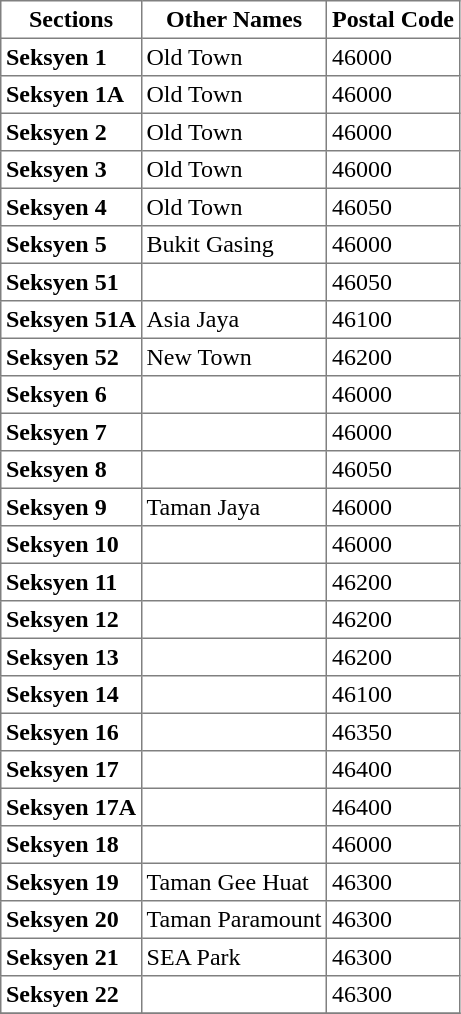<table class="toccolours sortable" border="1" cellpadding="3" style="border-collapse:collapse; text-align: middle;">
<tr>
<th align="center">Sections</th>
<th>Other Names</th>
<th>Postal Code</th>
</tr>
<tr>
<th align="left">Seksyen 1</th>
<td>Old Town</td>
<td>46000</td>
</tr>
<tr>
<th align="left">Seksyen 1A</th>
<td>Old Town</td>
<td>46000</td>
</tr>
<tr>
<th align="left">Seksyen 2</th>
<td>Old Town</td>
<td>46000</td>
</tr>
<tr>
<th align="left">Seksyen 3</th>
<td>Old Town</td>
<td>46000</td>
</tr>
<tr>
<th align="left">Seksyen 4</th>
<td>Old Town</td>
<td>46050</td>
</tr>
<tr>
<th align="left">Seksyen 5</th>
<td>Bukit Gasing</td>
<td>46000</td>
</tr>
<tr>
<th align="left">Seksyen 51</th>
<td></td>
<td>46050</td>
</tr>
<tr>
<th align="left">Seksyen 51A</th>
<td>Asia Jaya</td>
<td>46100</td>
</tr>
<tr>
<th align="left">Seksyen 52</th>
<td>New Town</td>
<td>46200</td>
</tr>
<tr>
<th align="left">Seksyen 6</th>
<td></td>
<td>46000</td>
</tr>
<tr>
<th align="left">Seksyen 7</th>
<td></td>
<td>46000</td>
</tr>
<tr>
<th align="left">Seksyen 8</th>
<td></td>
<td>46050</td>
</tr>
<tr>
<th align="left">Seksyen 9</th>
<td>Taman Jaya</td>
<td>46000</td>
</tr>
<tr>
<th align="left">Seksyen 10</th>
<td></td>
<td>46000</td>
</tr>
<tr>
<th align="left">Seksyen 11</th>
<td></td>
<td>46200</td>
</tr>
<tr>
<th align="left">Seksyen 12</th>
<td></td>
<td>46200</td>
</tr>
<tr>
<th align="left">Seksyen 13</th>
<td></td>
<td>46200</td>
</tr>
<tr>
<th align="left">Seksyen 14</th>
<td></td>
<td>46100</td>
</tr>
<tr>
<th align="left">Seksyen 16</th>
<td></td>
<td>46350</td>
</tr>
<tr>
<th align="left">Seksyen 17</th>
<td></td>
<td>46400</td>
</tr>
<tr>
<th align="left">Seksyen 17A</th>
<td></td>
<td>46400</td>
</tr>
<tr>
<th align="left">Seksyen 18</th>
<td></td>
<td>46000</td>
</tr>
<tr>
<th align="left">Seksyen 19</th>
<td>Taman Gee Huat</td>
<td>46300</td>
</tr>
<tr>
<th align="left">Seksyen 20</th>
<td>Taman Paramount</td>
<td>46300</td>
</tr>
<tr>
<th align="left">Seksyen 21</th>
<td>SEA Park</td>
<td>46300</td>
</tr>
<tr>
<th align="left">Seksyen 22</th>
<td></td>
<td>46300</td>
</tr>
<tr>
</tr>
</table>
